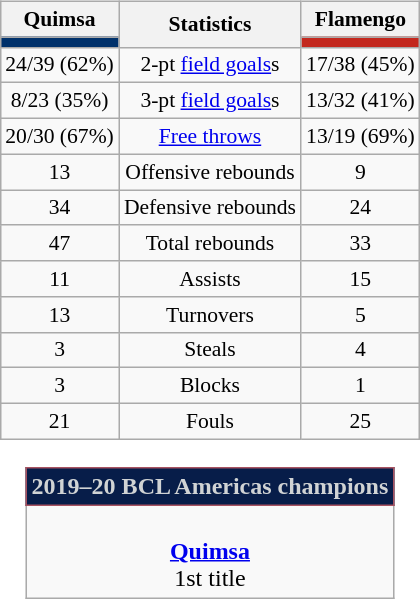<table style="width:100%;">
<tr>
<td valign=top align=right width=33%><br>













</td>
<td style="vertical-align:top; align:center; width:33%;"><br><table style="width:100%;">
<tr>
<td style="width=50%;"></td>
<td></td>
<td style="width=50%;"></td>
</tr>
</table>
<table class="wikitable" style="font-size:90%; text-align:center; margin:auto;" align=center>
<tr>
<th>Quimsa</th>
<th rowspan=2>Statistics</th>
<th>Flamengo</th>
</tr>
<tr>
<td style="background:#00316B;"></td>
<td style="background:#C3281E;"></td>
</tr>
<tr>
<td>24/39 (62%)</td>
<td>2-pt <a href='#'>field goals</a>s</td>
<td>17/38 (45%)</td>
</tr>
<tr>
<td>8/23 (35%)</td>
<td>3-pt <a href='#'>field goals</a>s</td>
<td>13/32  (41%)</td>
</tr>
<tr>
<td>20/30 (67%)</td>
<td><a href='#'>Free throws</a></td>
<td>13/19 (69%)</td>
</tr>
<tr>
<td>13</td>
<td>Offensive rebounds</td>
<td>9</td>
</tr>
<tr>
<td>34</td>
<td>Defensive rebounds</td>
<td>24</td>
</tr>
<tr>
<td>47</td>
<td>Total rebounds</td>
<td>33</td>
</tr>
<tr>
<td>11</td>
<td>Assists</td>
<td>15</td>
</tr>
<tr>
<td>13</td>
<td>Turnovers</td>
<td>5</td>
</tr>
<tr>
<td>3</td>
<td>Steals</td>
<td>4</td>
</tr>
<tr>
<td>3</td>
<td>Blocks</td>
<td>1</td>
</tr>
<tr>
<td>21</td>
<td>Fouls</td>
<td>25</td>
</tr>
</table>
<br><table class=wikitable style="text-align:center; margin:auto">
<tr>
<th style="background: #071D49; color: #D0D3D4; border: 1px solid #A85361;">2019–20 BCL Americas champions</th>
</tr>
<tr>
<td><br> <strong><a href='#'>Quimsa</a></strong><br>1st title</td>
</tr>
</table>
</td>
<td style="vertical-align:top; align:left; width:33%;"><br>













</td>
</tr>
</table>
